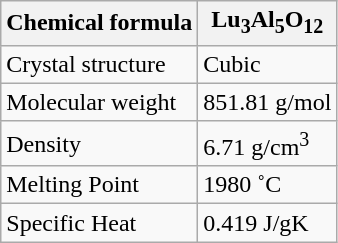<table class="wikitable">
<tr>
<th>Chemical formula</th>
<th>Lu<sub>3</sub>Al<sub>5</sub>O<sub>12</sub></th>
</tr>
<tr>
<td>Crystal structure</td>
<td>Cubic</td>
</tr>
<tr>
<td>Molecular weight</td>
<td>851.81 g/mol</td>
</tr>
<tr>
<td>Density</td>
<td>6.71 g/cm<sup>3</sup></td>
</tr>
<tr>
<td>Melting Point</td>
<td>1980 ˚C</td>
</tr>
<tr>
<td>Specific Heat</td>
<td>0.419 J/gK</td>
</tr>
</table>
